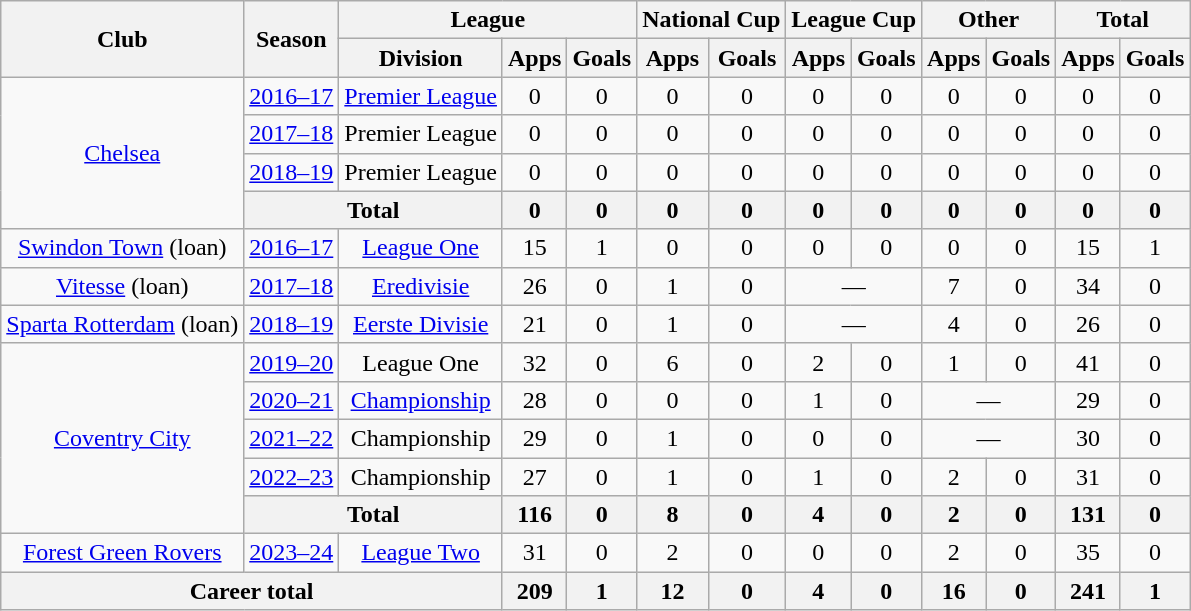<table class="wikitable" style="text-align: center">
<tr>
<th rowspan="2">Club</th>
<th rowspan="2">Season</th>
<th colspan="3">League</th>
<th colspan="2">National Cup</th>
<th colspan="2">League Cup</th>
<th colspan="2">Other</th>
<th colspan="2">Total</th>
</tr>
<tr>
<th>Division</th>
<th>Apps</th>
<th>Goals</th>
<th>Apps</th>
<th>Goals</th>
<th>Apps</th>
<th>Goals</th>
<th>Apps</th>
<th>Goals</th>
<th>Apps</th>
<th>Goals</th>
</tr>
<tr>
<td rowspan=4><a href='#'>Chelsea</a></td>
<td><a href='#'>2016–17</a></td>
<td><a href='#'>Premier League</a></td>
<td>0</td>
<td>0</td>
<td>0</td>
<td>0</td>
<td>0</td>
<td>0</td>
<td>0</td>
<td>0</td>
<td>0</td>
<td>0</td>
</tr>
<tr>
<td><a href='#'>2017–18</a></td>
<td>Premier League</td>
<td>0</td>
<td>0</td>
<td>0</td>
<td>0</td>
<td>0</td>
<td>0</td>
<td>0</td>
<td>0</td>
<td>0</td>
<td>0</td>
</tr>
<tr>
<td><a href='#'>2018–19</a></td>
<td>Premier League</td>
<td>0</td>
<td>0</td>
<td>0</td>
<td>0</td>
<td>0</td>
<td>0</td>
<td>0</td>
<td>0</td>
<td>0</td>
<td>0</td>
</tr>
<tr>
<th colspan="2">Total</th>
<th>0</th>
<th>0</th>
<th>0</th>
<th>0</th>
<th>0</th>
<th>0</th>
<th>0</th>
<th>0</th>
<th>0</th>
<th>0</th>
</tr>
<tr>
<td><a href='#'>Swindon Town</a> (loan)</td>
<td><a href='#'>2016–17</a></td>
<td><a href='#'>League One</a></td>
<td>15</td>
<td>1</td>
<td>0</td>
<td>0</td>
<td>0</td>
<td>0</td>
<td>0</td>
<td>0</td>
<td>15</td>
<td>1</td>
</tr>
<tr>
<td><a href='#'>Vitesse</a> (loan)</td>
<td><a href='#'>2017–18</a></td>
<td><a href='#'>Eredivisie</a></td>
<td>26</td>
<td>0</td>
<td>1</td>
<td>0</td>
<td colspan="2">—</td>
<td>7</td>
<td>0</td>
<td>34</td>
<td>0</td>
</tr>
<tr>
<td><a href='#'>Sparta Rotterdam</a> (loan)</td>
<td><a href='#'>2018–19</a></td>
<td><a href='#'>Eerste Divisie</a></td>
<td>21</td>
<td>0</td>
<td>1</td>
<td>0</td>
<td colspan="2">—</td>
<td>4</td>
<td>0</td>
<td>26</td>
<td>0</td>
</tr>
<tr>
<td rowspan="5"><a href='#'>Coventry City</a></td>
<td><a href='#'>2019–20</a></td>
<td>League One</td>
<td>32</td>
<td>0</td>
<td>6</td>
<td>0</td>
<td>2</td>
<td>0</td>
<td>1</td>
<td>0</td>
<td>41</td>
<td>0</td>
</tr>
<tr>
<td><a href='#'>2020–21</a></td>
<td><a href='#'>Championship</a></td>
<td>28</td>
<td>0</td>
<td>0</td>
<td>0</td>
<td>1</td>
<td>0</td>
<td colspan="2">—</td>
<td>29</td>
<td>0</td>
</tr>
<tr>
<td><a href='#'>2021–22</a></td>
<td>Championship</td>
<td>29</td>
<td>0</td>
<td>1</td>
<td>0</td>
<td>0</td>
<td>0</td>
<td colspan="2">—</td>
<td>30</td>
<td>0</td>
</tr>
<tr>
<td><a href='#'>2022–23</a></td>
<td>Championship</td>
<td>27</td>
<td>0</td>
<td>1</td>
<td>0</td>
<td>1</td>
<td>0</td>
<td>2</td>
<td>0</td>
<td>31</td>
<td>0</td>
</tr>
<tr>
<th colspan="2">Total</th>
<th>116</th>
<th>0</th>
<th>8</th>
<th>0</th>
<th>4</th>
<th>0</th>
<th>2</th>
<th>0</th>
<th>131</th>
<th>0</th>
</tr>
<tr>
<td><a href='#'>Forest Green Rovers</a></td>
<td><a href='#'>2023–24</a></td>
<td><a href='#'>League Two</a></td>
<td>31</td>
<td>0</td>
<td>2</td>
<td>0</td>
<td>0</td>
<td>0</td>
<td>2</td>
<td>0</td>
<td>35</td>
<td>0</td>
</tr>
<tr>
<th colspan="3">Career total</th>
<th>209</th>
<th>1</th>
<th>12</th>
<th>0</th>
<th>4</th>
<th>0</th>
<th>16</th>
<th>0</th>
<th>241</th>
<th>1</th>
</tr>
</table>
